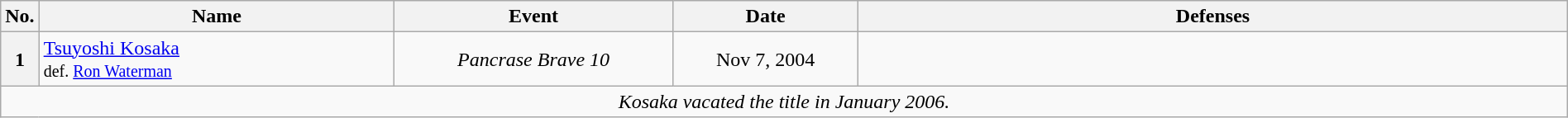<table class="wikitable" width=100%>
<tr>
<th width=1%>No.</th>
<th width=23%>Name</th>
<th width=18%>Event</th>
<th width=12%>Date</th>
<th width=46%>Defenses</th>
</tr>
<tr>
<th>1</th>
<td align=left> <a href='#'>Tsuyoshi Kosaka</a><br><small>def. <a href='#'>Ron Waterman</a></small></td>
<td align=center><em>Pancrase Brave 10</em><br></td>
<td align=center>Nov 7, 2004</td>
<td></td>
</tr>
<tr>
<td colspan=5 align=center><em>Kosaka vacated the title in January 2006.</em></td>
</tr>
</table>
